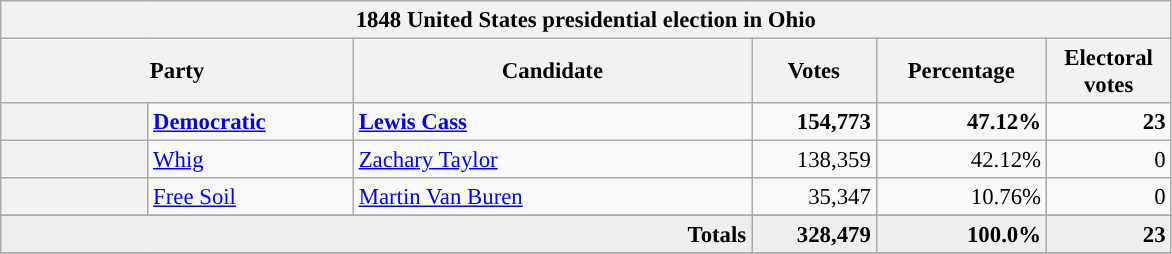<table class="wikitable" style="font-size: 95%;">
<tr>
<th colspan="6">1848 United States presidential election in Ohio</th>
</tr>
<tr>
<th colspan="2" style="width: 15em">Party</th>
<th style="width: 17em">Candidate</th>
<th style="width: 5em">Votes</th>
<th style="width: 7em">Percentage</th>
<th style="width: 5em">Electoral votes</th>
</tr>
<tr>
<th style="background-color:"></th>
<td style="width: 130px"><strong><a href='#'>Democratic</a></strong></td>
<td><strong><a href='#'>Lewis Cass</a></strong></td>
<td align="right"><strong>154,773</strong></td>
<td align="right"><strong>47.12%</strong></td>
<td align="right"><strong>23</strong></td>
</tr>
<tr>
<th style="background-color:"></th>
<td style="width: 130px"><a href='#'>Whig</a></td>
<td><a href='#'>Zachary Taylor</a></td>
<td align="right">138,359</td>
<td align="right">42.12%</td>
<td align="right">0</td>
</tr>
<tr>
<th style="background-color:"></th>
<td style="width: 130px"><a href='#'>Free Soil</a></td>
<td><a href='#'>Martin Van Buren</a></td>
<td align="right">35,347</td>
<td align="right">10.76%</td>
<td align="right">0</td>
</tr>
<tr>
</tr>
<tr bgcolor="#EEEEEE">
<td colspan="3" align="right"><strong>Totals</strong></td>
<td align="right"><strong>328,479</strong></td>
<td align="right"><strong>100.0%</strong></td>
<td align="right"><strong>23</strong></td>
</tr>
<tr>
</tr>
</table>
